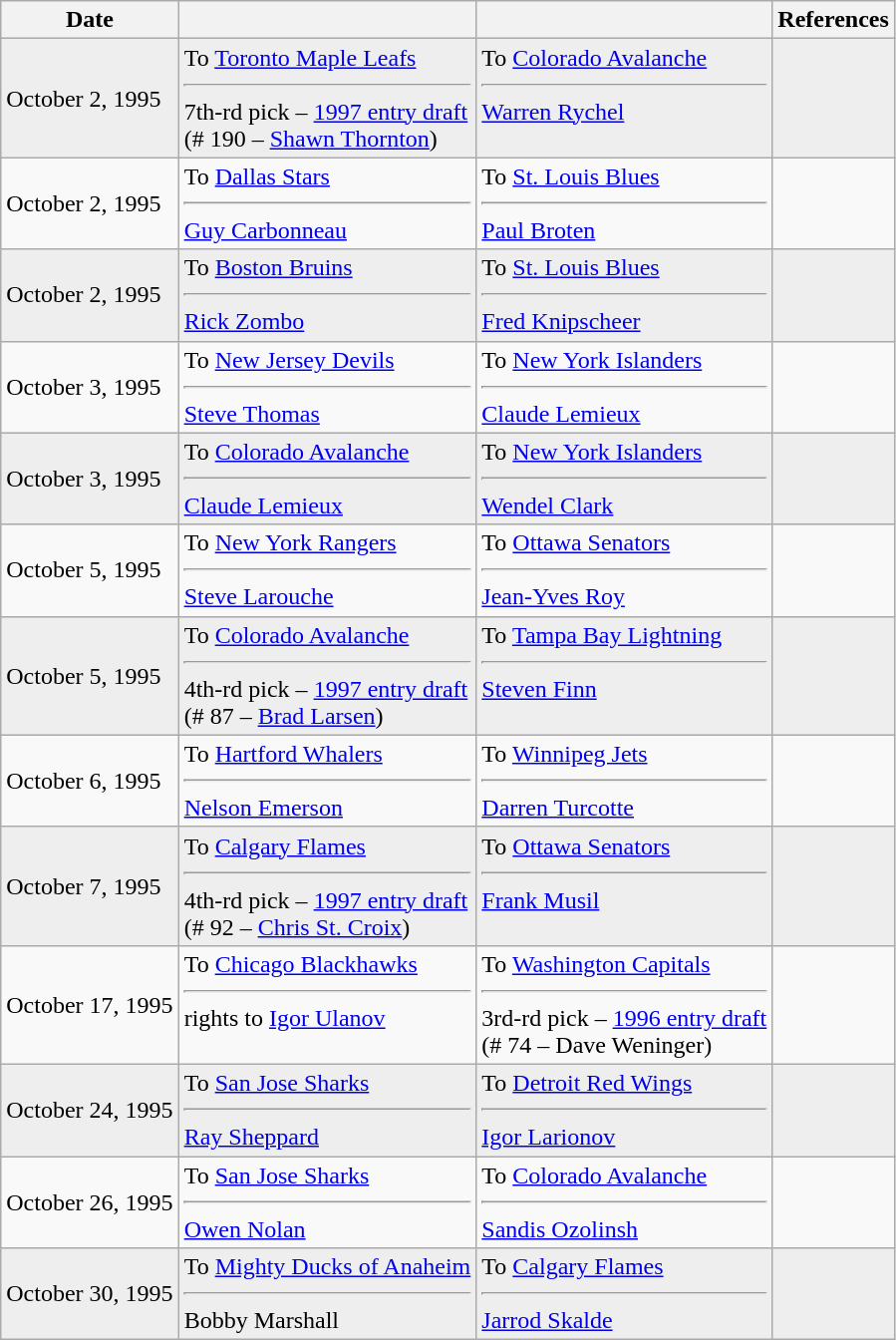<table class="wikitable">
<tr>
<th>Date</th>
<th></th>
<th></th>
<th>References</th>
</tr>
<tr bgcolor="#eeeeee">
<td>October 2, 1995</td>
<td valign="top">To <a href='#'>Toronto Maple Leafs</a><hr>7th-rd pick – <a href='#'>1997 entry draft</a><br>(# 190 – <a href='#'>Shawn Thornton</a>)</td>
<td valign="top">To <a href='#'>Colorado Avalanche</a><hr><a href='#'>Warren Rychel</a></td>
<td></td>
</tr>
<tr>
<td>October 2, 1995</td>
<td valign="top">To <a href='#'>Dallas Stars</a><hr><a href='#'>Guy Carbonneau</a></td>
<td valign="top">To <a href='#'>St. Louis Blues</a><hr><a href='#'>Paul Broten</a></td>
<td></td>
</tr>
<tr bgcolor="#eeeeee">
<td>October 2, 1995</td>
<td valign="top">To <a href='#'>Boston Bruins</a><hr><a href='#'>Rick Zombo</a></td>
<td valign="top">To <a href='#'>St. Louis Blues</a><hr><a href='#'>Fred Knipscheer</a></td>
<td></td>
</tr>
<tr>
<td>October 3, 1995</td>
<td valign="top">To <a href='#'>New Jersey Devils</a><hr><a href='#'>Steve Thomas</a></td>
<td valign="top">To <a href='#'>New York Islanders</a><hr><a href='#'>Claude Lemieux</a></td>
<td></td>
</tr>
<tr bgcolor="#eeeeee">
<td>October 3, 1995</td>
<td valign="top">To <a href='#'>Colorado Avalanche</a><hr><a href='#'>Claude Lemieux</a></td>
<td valign="top">To <a href='#'>New York Islanders</a><hr><a href='#'>Wendel Clark</a></td>
<td></td>
</tr>
<tr>
<td>October 5, 1995</td>
<td valign="top">To <a href='#'>New York Rangers</a><hr><a href='#'>Steve Larouche</a></td>
<td valign="top">To <a href='#'>Ottawa Senators</a><hr><a href='#'>Jean-Yves Roy</a></td>
<td></td>
</tr>
<tr bgcolor="#eeeeee">
<td>October 5, 1995</td>
<td valign="top">To <a href='#'>Colorado Avalanche</a><hr>4th-rd pick – <a href='#'>1997 entry draft</a><br>(# 87 – <a href='#'>Brad Larsen</a>)</td>
<td valign="top">To <a href='#'>Tampa Bay Lightning</a><hr><a href='#'>Steven Finn</a></td>
<td></td>
</tr>
<tr>
<td>October 6, 1995</td>
<td valign="top">To <a href='#'>Hartford Whalers</a><hr><a href='#'>Nelson Emerson</a></td>
<td valign="top">To <a href='#'>Winnipeg Jets</a><hr><a href='#'>Darren Turcotte</a></td>
<td></td>
</tr>
<tr bgcolor="#eeeeee">
<td>October 7, 1995</td>
<td valign="top">To <a href='#'>Calgary Flames</a><hr>4th-rd pick – <a href='#'>1997 entry draft</a><br>(# 92 – <a href='#'>Chris St. Croix</a>)</td>
<td valign="top">To <a href='#'>Ottawa Senators</a><hr><a href='#'>Frank Musil</a></td>
<td></td>
</tr>
<tr>
<td>October 17, 1995</td>
<td valign="top">To <a href='#'>Chicago Blackhawks</a><hr>rights to <a href='#'>Igor Ulanov</a></td>
<td valign="top">To <a href='#'>Washington Capitals</a><hr>3rd-rd pick – <a href='#'>1996 entry draft</a><br>(# 74 – Dave Weninger)</td>
<td></td>
</tr>
<tr bgcolor="#eeeeee">
<td>October 24, 1995</td>
<td valign="top">To <a href='#'>San Jose Sharks</a><hr><a href='#'>Ray Sheppard</a></td>
<td valign="top">To <a href='#'>Detroit Red Wings</a><hr><a href='#'>Igor Larionov</a></td>
<td></td>
</tr>
<tr>
<td>October 26, 1995</td>
<td valign="top">To <a href='#'>San Jose Sharks</a><hr><a href='#'>Owen Nolan</a></td>
<td valign="top">To <a href='#'>Colorado Avalanche</a><hr><a href='#'>Sandis Ozolinsh</a></td>
<td></td>
</tr>
<tr bgcolor="#eeeeee">
<td>October 30, 1995</td>
<td valign="top">To <a href='#'>Mighty Ducks of Anaheim</a><hr>Bobby Marshall</td>
<td valign="top">To <a href='#'>Calgary Flames</a><hr><a href='#'>Jarrod Skalde</a></td>
<td></td>
</tr>
</table>
